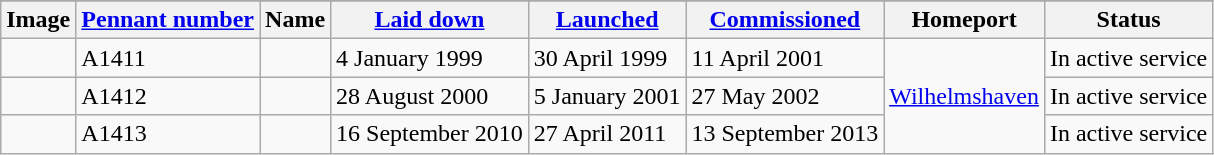<table class="wikitable">
<tr>
</tr>
<tr>
<th>Image</th>
<th><a href='#'>Pennant number</a></th>
<th>Name</th>
<th><a href='#'>Laid down</a></th>
<th><a href='#'>Launched</a></th>
<th><a href='#'>Commissioned</a></th>
<th>Homeport</th>
<th>Status</th>
</tr>
<tr>
<td></td>
<td>A1411</td>
<td></td>
<td>4 January 1999</td>
<td>30 April 1999</td>
<td>11 April 2001</td>
<td rowspan=3><a href='#'>Wilhelmshaven</a></td>
<td>In active service</td>
</tr>
<tr>
<td></td>
<td>A1412</td>
<td></td>
<td>28 August 2000</td>
<td>5 January 2001</td>
<td>27 May 2002</td>
<td>In active service</td>
</tr>
<tr>
<td></td>
<td>A1413</td>
<td></td>
<td>16 September 2010</td>
<td>27 April 2011</td>
<td>13 September 2013</td>
<td>In active service</td>
</tr>
</table>
